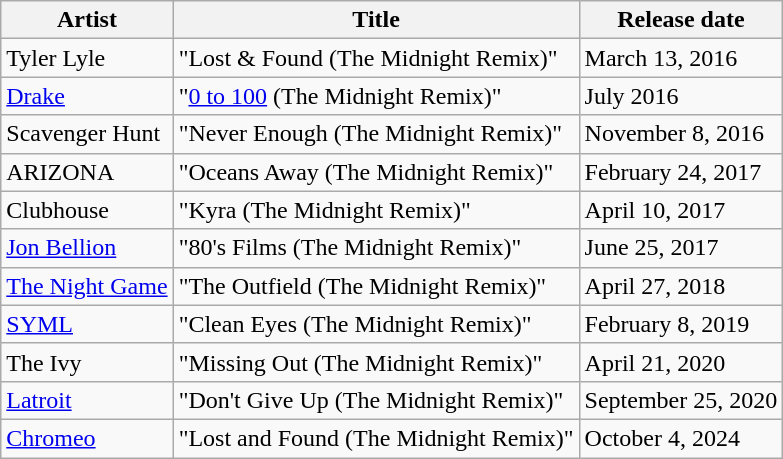<table class="wikitable sortable">
<tr>
<th>Artist</th>
<th>Title</th>
<th>Release date</th>
</tr>
<tr>
<td>Tyler Lyle</td>
<td>"Lost & Found (The Midnight Remix)"</td>
<td>March 13, 2016</td>
</tr>
<tr>
<td><a href='#'>Drake</a></td>
<td>"<a href='#'>0 to 100</a> (The Midnight Remix)"</td>
<td>July 2016</td>
</tr>
<tr>
<td>Scavenger Hunt</td>
<td>"Never Enough (The Midnight Remix)"</td>
<td>November 8, 2016</td>
</tr>
<tr>
<td>ARIZONA</td>
<td>"Oceans Away (The Midnight Remix)"</td>
<td>February 24, 2017</td>
</tr>
<tr>
<td>Clubhouse</td>
<td>"Kyra (The Midnight Remix)"</td>
<td>April 10, 2017</td>
</tr>
<tr>
<td><a href='#'>Jon Bellion</a></td>
<td>"80's Films (The Midnight Remix)"</td>
<td>June 25, 2017</td>
</tr>
<tr>
<td><a href='#'>The Night Game</a></td>
<td>"The Outfield (The Midnight Remix)"</td>
<td>April 27, 2018</td>
</tr>
<tr>
<td><a href='#'>SYML</a></td>
<td>"Clean Eyes (The Midnight Remix)"</td>
<td>February 8, 2019</td>
</tr>
<tr>
<td>The Ivy</td>
<td>"Missing Out (The Midnight Remix)"</td>
<td>April 21, 2020</td>
</tr>
<tr>
<td><a href='#'>Latroit</a></td>
<td>"Don't Give Up (The Midnight Remix)"</td>
<td>September 25, 2020</td>
</tr>
<tr>
<td><a href='#'>Chromeo</a></td>
<td>"Lost and Found (The Midnight Remix)"</td>
<td>October 4, 2024</td>
</tr>
</table>
